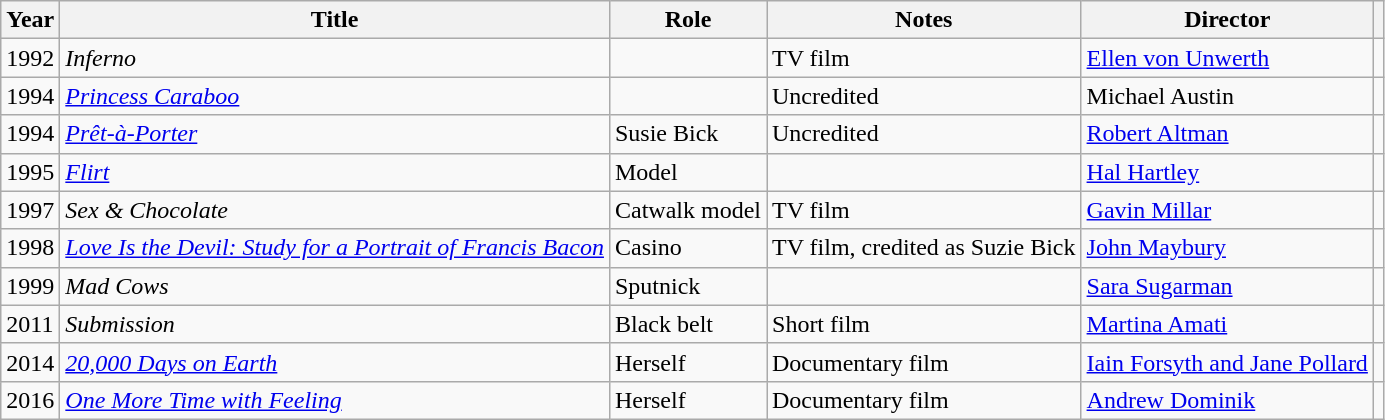<table class="wikitable sortable">
<tr>
<th>Year</th>
<th>Title</th>
<th>Role</th>
<th class="unsortable">Notes</th>
<th>Director</th>
<th class="unsortable"></th>
</tr>
<tr>
<td>1992</td>
<td><em>Inferno</em></td>
<td></td>
<td>TV film</td>
<td><a href='#'>Ellen von Unwerth</a></td>
<td></td>
</tr>
<tr>
<td>1994</td>
<td><em><a href='#'>Princess Caraboo</a></em></td>
<td></td>
<td>Uncredited</td>
<td>Michael Austin</td>
<td></td>
</tr>
<tr>
<td>1994</td>
<td><em><a href='#'>Prêt-à-Porter</a></em></td>
<td>Susie Bick</td>
<td>Uncredited</td>
<td><a href='#'>Robert Altman</a></td>
<td></td>
</tr>
<tr>
<td>1995</td>
<td><em><a href='#'>Flirt</a></em></td>
<td>Model</td>
<td></td>
<td><a href='#'>Hal Hartley</a></td>
<td></td>
</tr>
<tr>
<td>1997</td>
<td><em>Sex & Chocolate</em></td>
<td>Catwalk model</td>
<td>TV film</td>
<td><a href='#'>Gavin Millar</a></td>
<td></td>
</tr>
<tr>
<td>1998</td>
<td><em><a href='#'>Love Is the Devil: Study for a Portrait of Francis Bacon</a></em></td>
<td>Casino</td>
<td>TV film, credited as Suzie Bick</td>
<td><a href='#'>John Maybury</a></td>
<td></td>
</tr>
<tr>
<td>1999</td>
<td><em>Mad Cows</em></td>
<td>Sputnick</td>
<td></td>
<td><a href='#'>Sara Sugarman</a></td>
<td></td>
</tr>
<tr>
<td>2011</td>
<td><em>Submission</em></td>
<td>Black belt</td>
<td>Short film</td>
<td><a href='#'>Martina Amati</a></td>
<td></td>
</tr>
<tr>
<td>2014</td>
<td><em><a href='#'>20,000 Days on Earth</a></em></td>
<td>Herself</td>
<td>Documentary film</td>
<td><a href='#'>Iain Forsyth and Jane Pollard</a></td>
<td></td>
</tr>
<tr>
<td>2016</td>
<td><em><a href='#'>One More Time with Feeling</a></em></td>
<td>Herself</td>
<td>Documentary film</td>
<td><a href='#'>Andrew Dominik</a></td>
<td></td>
</tr>
</table>
